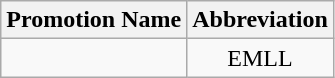<table class="wikitable">
<tr>
<th>Promotion Name</th>
<th>Abbreviation</th>
</tr>
<tr>
<td></td>
<td align=center>EMLL</td>
</tr>
</table>
